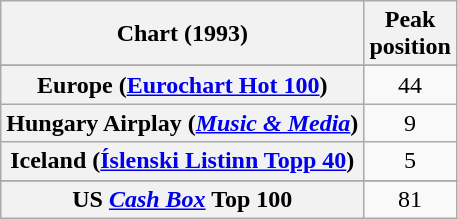<table class="wikitable sortable plainrowheaders" style="text-align:center">
<tr>
<th scope="col">Chart (1993)</th>
<th scope="col">Peak<br>position</th>
</tr>
<tr>
</tr>
<tr>
</tr>
<tr>
</tr>
<tr>
<th scope="row">Europe (<a href='#'>Eurochart Hot 100</a>)</th>
<td>44</td>
</tr>
<tr>
<th scope="row">Hungary Airplay (<em><a href='#'>Music & Media</a></em>)</th>
<td>9</td>
</tr>
<tr>
<th scope="row">Iceland (<a href='#'>Íslenski Listinn Topp 40</a>)</th>
<td>5</td>
</tr>
<tr>
</tr>
<tr>
</tr>
<tr>
</tr>
<tr>
</tr>
<tr>
</tr>
<tr>
</tr>
<tr>
</tr>
<tr>
</tr>
<tr>
</tr>
<tr>
</tr>
<tr>
<th scope="row">US <em><a href='#'>Cash Box</a></em> Top 100</th>
<td>81</td>
</tr>
</table>
